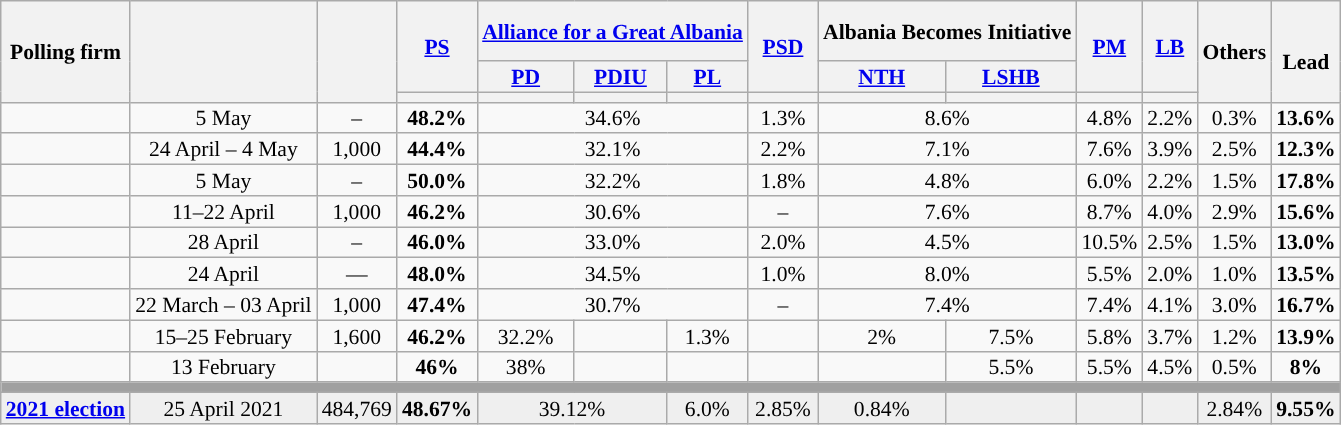<table class="wikitable sortable tpl-blanktablele" style="text-align:center;font-size:90%;line-height:14px;">
<tr style="height:40px;">
<th rowspan="3">Polling firm</th>
<th rowspan="3"></th>
<th rowspan="3"></th>
<th class="unsortable" style="width:40px;" rowspan=2><a href='#'>PS</a></th>
<th colspan=3><a href='#'>Alliance for a Great Albania</a></th>
<th class="unsortable" style="width:40px;" rowspan=2><a href='#'>PSD</a></th>
<th colspan=2>Albania Becomes Initiative</th>
<th rowspan="2" class="unsortable" style="width:30px;"><a href='#'>PM</a></th>
<th rowspan="2" class="unsortable" style="width:30px;"><a href='#'>LB</a></th>
<th class="unsortable" style="width:30px;"  rowspan=3>Others</th>
<th style="width:30px;" rowspan=3><br>Lead</th>
</tr>
<tr>
<th><a href='#'>PD</a></th>
<th><a href='#'>PDIU</a></th>
<th><a href='#'>PL</a></th>
<th><a href='#'>NTH</a></th>
<th><a href='#'>LSHB</a></th>
</tr>
<tr>
<th style="background:"></th>
<th style="background:"></th>
<th style="background:"></th>
<th style="background:"></th>
<th style="background:"></th>
<th style="background:"></th>
<th style="background:"></th>
<th style="background:"></th>
<th style="background:"></th>
</tr>
<tr>
<td></td>
<td>5 May</td>
<td>–</td>
<td><strong>48.2%</strong><br> </td>
<td colspan="3">34.6%<br> </td>
<td>1.3%<br> </td>
<td colspan="2">8.6%<br> </td>
<td>4.8%<br> </td>
<td>2.2%<br> </td>
<td>0.3%</td>
<td style="background:"><strong>13.6%</strong></td>
</tr>
<tr>
<td></td>
<td>24 April – 4 May</td>
<td>1,000</td>
<td><strong>44.4%</strong><br> </td>
<td colspan="3">32.1%<br> </td>
<td>2.2%<br> </td>
<td colspan="2">7.1%<br> </td>
<td>7.6%<br> </td>
<td>3.9%<br> </td>
<td>2.5%</td>
<td style="background:"><strong>12.3%</strong></td>
</tr>
<tr>
<td></td>
<td>5 May</td>
<td>–</td>
<td><strong>50.0%</strong></td>
<td colspan="3">32.2%</td>
<td>1.8%</td>
<td colspan="2">4.8%</td>
<td>6.0%</td>
<td>2.2%</td>
<td>1.5%</td>
<td style="background:"><strong>17.8%</strong></td>
</tr>
<tr>
<td></td>
<td>11–22 April</td>
<td>1,000</td>
<td><strong>46.2%</strong><br> </td>
<td colspan="3">30.6%<br> </td>
<td>–</td>
<td colspan="2">7.6%<br></td>
<td>8.7%<br></td>
<td>4.0%<br></td>
<td>2.9%</td>
<td style="background:"><strong>15.6%</strong></td>
</tr>
<tr>
<td></td>
<td>28 April</td>
<td>–</td>
<td><strong>46.0%</strong><br> </td>
<td colspan="3">33.0%<br> </td>
<td>2.0%<br> </td>
<td colspan="2">4.5%<br> </td>
<td>10.5%<br> </td>
<td>2.5%<br> </td>
<td>1.5%</td>
<td style="background:"><strong>13.0%</strong></td>
</tr>
<tr>
<td></td>
<td>24 April</td>
<td>—</td>
<td><strong>48.0%</strong> <br></td>
<td colspan="3">34.5%<br></td>
<td>1.0%<br></td>
<td colspan="2">8.0%<br></td>
<td>5.5%<br></td>
<td>2.0%<br></td>
<td>1.0%</td>
<td style="background:"><strong>13.5%</strong></td>
</tr>
<tr>
<td></td>
<td>22 March – 03 April</td>
<td>1,000</td>
<td><strong>47.4%</strong> <br></td>
<td colspan="3">30.7%<br></td>
<td>–</td>
<td colspan="2">7.4%<br></td>
<td>7.4%<br></td>
<td>4.1%<br></td>
<td>3.0%</td>
<td style="background:"><strong>16.7%</strong></td>
</tr>
<tr>
<td></td>
<td>15–25 February</td>
<td>1,600</td>
<td><strong>46.2%</strong></td>
<td>32.2%</td>
<td></td>
<td>1.3%</td>
<td></td>
<td>2%</td>
<td>7.5%</td>
<td>5.8%</td>
<td>3.7%</td>
<td>1.2%</td>
<td style="background:"><strong>13.9%</strong></td>
</tr>
<tr>
<td></td>
<td>13 February</td>
<td></td>
<td><strong>46%</strong><br></td>
<td>38%<br></td>
<td></td>
<td></td>
<td></td>
<td></td>
<td>5.5%<br></td>
<td>5.5%<br></td>
<td>4.5%<br></td>
<td>0.5%</td>
<td style="background:"><strong>8%</strong></td>
</tr>
<tr>
<td colspan="14" style="background:#A0A0A0"></td>
</tr>
<tr style="background:#EFEFEF">
<td><strong><a href='#'>2021 election</a></strong></td>
<td>25 April 2021</td>
<td>484,769</td>
<td><strong>48.67%</strong><br></td>
<td colspan="2">39.12%<br></td>
<td>6.0%<br></td>
<td>2.85%<br></td>
<td>0.84%<br></td>
<td></td>
<td></td>
<td></td>
<td>2.84%</td>
<td style="background:"><strong>9.55%</strong></td>
</tr>
</table>
